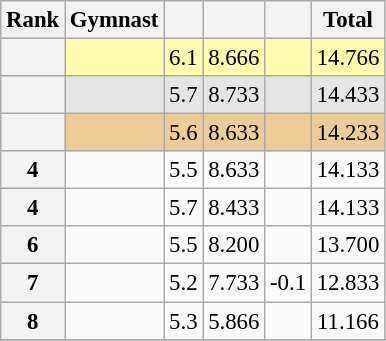<table class="wikitable sortable" style="text-align:center; font-size:95%">
<tr>
<th scope=col>Rank</th>
<th scope=col>Gymnast</th>
<th scope=col></th>
<th scope=col></th>
<th scope=col></th>
<th scope=col>Total</th>
</tr>
<tr bgcolor=fffcaf>
<th scope=row style="text-align:center"></th>
<td align=left></td>
<td>6.1</td>
<td>8.666</td>
<td></td>
<td>14.766</td>
</tr>
<tr bgcolor=e5e5e5>
<th scope=row style="text-align:center"></th>
<td align=left></td>
<td>5.7</td>
<td>8.733</td>
<td></td>
<td>14.433</td>
</tr>
<tr bgcolor=eecc99>
<th scope=row style="text-align:center"></th>
<td align=left></td>
<td>5.6</td>
<td>8.633</td>
<td></td>
<td>14.233</td>
</tr>
<tr>
<th scope=row style="text-align:center">4</th>
<td align=left></td>
<td>5.5</td>
<td>8.633</td>
<td></td>
<td>14.133</td>
</tr>
<tr>
<th scope=row style="text-align:center">4</th>
<td align=left></td>
<td>5.7</td>
<td>8.433</td>
<td></td>
<td>14.133</td>
</tr>
<tr>
<th scope=row style="text-align:center">6</th>
<td align=left></td>
<td>5.5</td>
<td>8.200</td>
<td></td>
<td>13.700</td>
</tr>
<tr>
<th scope=row style="text-align:center">7</th>
<td align=left></td>
<td>5.2</td>
<td>7.733</td>
<td>-0.1</td>
<td>12.833</td>
</tr>
<tr>
<th scope=row style="text-align:center">8</th>
<td align=left></td>
<td>5.3</td>
<td>5.866</td>
<td></td>
<td>11.166</td>
</tr>
<tr>
</tr>
</table>
